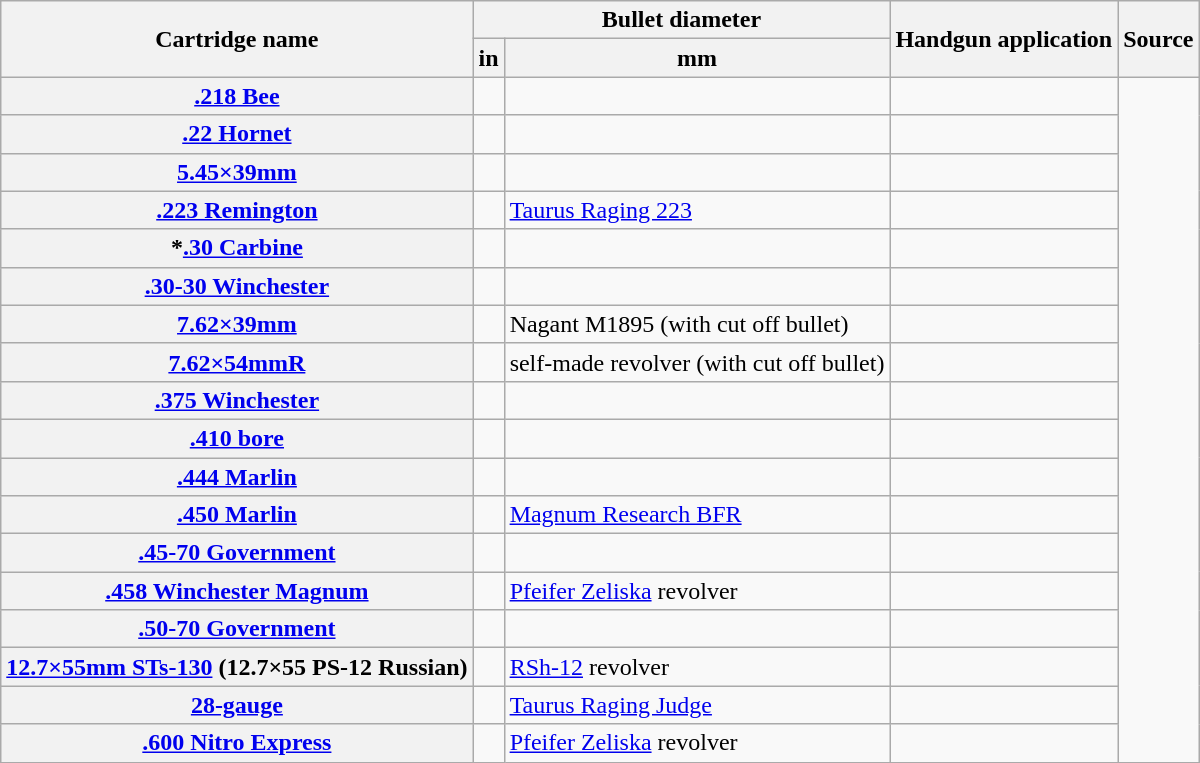<table class="wikitable sortable plainrowheaders">
<tr>
<th scope="col" rowspan=2>Cartridge name</th>
<th scope="col" colspan=2>Bullet diameter</th>
<th scope="col" rowspan=2>Handgun application</th>
<th scope="col" rowspan=2 class="unsortable">Source</th>
</tr>
<tr class="sorttop">
<th scope="col">in</th>
<th scope="col">mm</th>
</tr>
<tr>
<th scope="row"><a href='#'>.218 Bee</a></th>
<td></td>
<td></td>
<td></td>
</tr>
<tr>
<th scope="row"><a href='#'>.22 Hornet</a></th>
<td></td>
<td></td>
<td></td>
</tr>
<tr>
<th scope="row"><a href='#'>5.45×39mm</a></th>
<td></td>
<td></td>
<td></td>
</tr>
<tr>
<th scope="row"><a href='#'>.223 Remington</a></th>
<td></td>
<td><a href='#'>Taurus Raging 223</a></td>
<td></td>
</tr>
<tr>
<th scope="row">*<a href='#'>.30 Carbine</a></th>
<td></td>
<td></td>
<td></td>
</tr>
<tr>
<th scope="row"><a href='#'>.30-30 Winchester</a></th>
<td></td>
<td></td>
<td></td>
</tr>
<tr>
<th scope="row"><a href='#'>7.62×39mm</a></th>
<td></td>
<td>Nagant M1895 (with cut off bullet)</td>
<td></td>
</tr>
<tr>
<th scope="row"><a href='#'>7.62×54mmR</a></th>
<td></td>
<td>self-made revolver (with cut off bullet)</td>
<td></td>
</tr>
<tr>
<th scope="row"><a href='#'>.375 Winchester</a></th>
<td></td>
<td></td>
<td></td>
</tr>
<tr>
<th scope="row"><a href='#'>.410 bore</a></th>
<td></td>
<td></td>
<td></td>
</tr>
<tr>
<th scope="row"><a href='#'>.444 Marlin</a></th>
<td></td>
<td></td>
<td></td>
</tr>
<tr>
<th scope="row"><a href='#'>.450 Marlin</a></th>
<td></td>
<td><a href='#'>Magnum Research BFR</a></td>
<td></td>
</tr>
<tr>
<th scope="row"><a href='#'>.45-70 Government</a></th>
<td></td>
<td></td>
<td></td>
</tr>
<tr>
<th scope="row"><a href='#'>.458 Winchester Magnum</a></th>
<td></td>
<td><a href='#'>Pfeifer Zeliska</a> revolver</td>
<td></td>
</tr>
<tr>
<th scope="row"><a href='#'>.50-70 Government</a></th>
<td></td>
<td></td>
<td></td>
</tr>
<tr>
<th scope="row"><a href='#'>12.7×55mm STs-130</a> (12.7×55 PS-12 Russian)</th>
<td></td>
<td Rimless><a href='#'>RSh-12</a> revolver</td>
<td></td>
</tr>
<tr>
<th scope="row"><a href='#'>28-gauge</a></th>
<td></td>
<td><a href='#'>Taurus Raging Judge</a></td>
<td></td>
</tr>
<tr>
<th scope="row"><a href='#'>.600 Nitro Express</a></th>
<td></td>
<td><a href='#'>Pfeifer Zeliska</a> revolver</td>
<td></td>
</tr>
</table>
